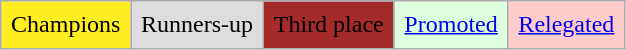<table class="wikitable">
<tr>
<td style="background-color:#FE2;padding:0.4em">Champions</td>
<td style="background-color:#DDD;padding:0.4em">Runners-up</td>
<td style="background-color:brown;padding:0.4em">Third place</td>
<td style="background-color:#DFD;padding:0.4em"><a href='#'>Promoted</a></td>
<td style="background-color:#FCC;padding:0.4em"><a href='#'>Relegated</a></td>
</tr>
</table>
